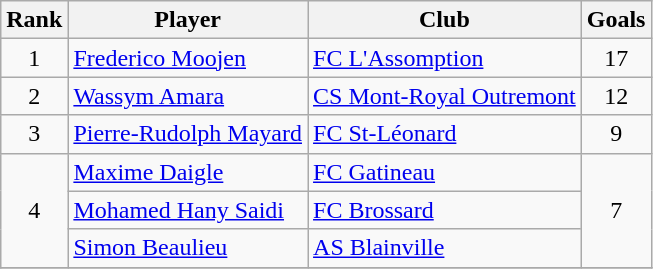<table class="wikitable">
<tr>
<th>Rank</th>
<th>Player</th>
<th>Club</th>
<th>Goals</th>
</tr>
<tr>
<td align=center>1</td>
<td><a href='#'>Frederico Moojen</a></td>
<td><a href='#'>FC L'Assomption</a></td>
<td align=center>17</td>
</tr>
<tr>
<td align=center>2</td>
<td><a href='#'>Wassym Amara</a></td>
<td><a href='#'>CS Mont-Royal Outremont</a></td>
<td align=center>12</td>
</tr>
<tr>
<td align=center>3</td>
<td><a href='#'>Pierre-Rudolph Mayard</a></td>
<td><a href='#'>FC St-Léonard</a></td>
<td align=center>9</td>
</tr>
<tr>
<td rowspan="3" align=center>4</td>
<td><a href='#'>Maxime Daigle</a></td>
<td><a href='#'>FC Gatineau</a></td>
<td rowspan="3" align=center>7</td>
</tr>
<tr>
<td><a href='#'>Mohamed Hany Saidi</a></td>
<td><a href='#'>FC Brossard</a></td>
</tr>
<tr>
<td><a href='#'>Simon Beaulieu</a></td>
<td><a href='#'>AS Blainville</a></td>
</tr>
<tr>
</tr>
</table>
